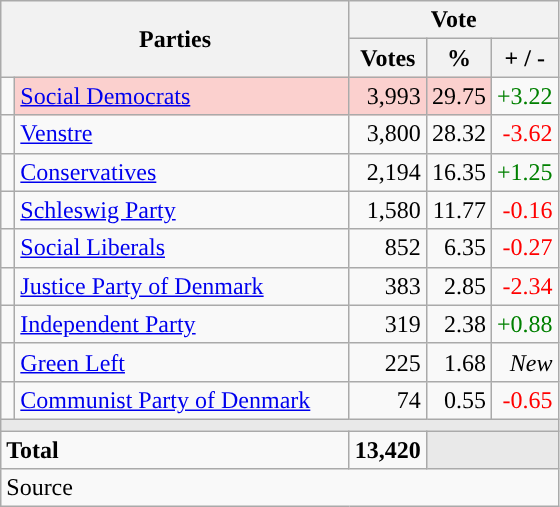<table class="wikitable" style="text-align:right;">
<tr>
<th style="text-align:centre;" rowspan="2" colspan="2" width="225">Parties</th>
<th colspan="3">Vote</th>
</tr>
<tr>
<th width="15">Votes</th>
<th width="15">%</th>
<th width="15">+ / -</th>
</tr>
<tr>
<td width="2" style="color:inherit;background:"></td>
<td bgcolor=#fbd0ce  align="left"><a href='#'>Social Democrats</a></td>
<td bgcolor=#fbd0ce>3,993</td>
<td bgcolor=#fbd0ce>29.75</td>
<td style=color:green;>+3.22</td>
</tr>
<tr>
<td width="2" style="color:inherit;background:"></td>
<td align="left"><a href='#'>Venstre</a></td>
<td>3,800</td>
<td>28.32</td>
<td style=color:red;>-3.62</td>
</tr>
<tr>
<td width="2" style="color:inherit;background:"></td>
<td align="left"><a href='#'>Conservatives</a></td>
<td>2,194</td>
<td>16.35</td>
<td style=color:green;>+1.25</td>
</tr>
<tr>
<td width="2" style="color:inherit;background:"></td>
<td align="left"><a href='#'>Schleswig Party</a></td>
<td>1,580</td>
<td>11.77</td>
<td style=color:red;>-0.16</td>
</tr>
<tr>
<td width="2" style="color:inherit;background:"></td>
<td align="left"><a href='#'>Social Liberals</a></td>
<td>852</td>
<td>6.35</td>
<td style=color:red;>-0.27</td>
</tr>
<tr>
<td width="2" style="color:inherit;background:"></td>
<td align="left"><a href='#'>Justice Party of Denmark</a></td>
<td>383</td>
<td>2.85</td>
<td style=color:red;>-2.34</td>
</tr>
<tr>
<td width="2" style="color:inherit;background:"></td>
<td align="left"><a href='#'>Independent Party</a></td>
<td>319</td>
<td>2.38</td>
<td style=color:green;>+0.88</td>
</tr>
<tr>
<td width="2" style="color:inherit;background:"></td>
<td align="left"><a href='#'>Green Left</a></td>
<td>225</td>
<td>1.68</td>
<td><em>New</em></td>
</tr>
<tr>
<td width="2" style="color:inherit;background:"></td>
<td align="left"><a href='#'>Communist Party of Denmark</a></td>
<td>74</td>
<td>0.55</td>
<td style=color:red;>-0.65</td>
</tr>
<tr>
<td colspan="7" bgcolor="#E9E9E9"></td>
</tr>
<tr>
<td align="left" colspan="2"><strong>Total</strong></td>
<td><strong>13,420</strong></td>
<td bgcolor="#E9E9E9" colspan="2"></td>
</tr>
<tr>
<td align="left" colspan="6">Source</td>
</tr>
</table>
